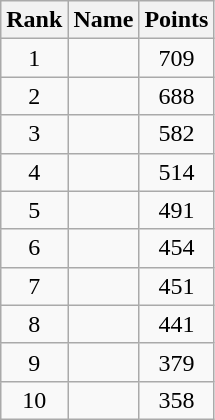<table class="wikitable sortable">
<tr>
<th>Rank</th>
<th>Name</th>
<th>Points</th>
</tr>
<tr>
<td align=center>1</td>
<td></td>
<td align=center>709</td>
</tr>
<tr>
<td align=center>2</td>
<td></td>
<td align=center>688</td>
</tr>
<tr>
<td align=center>3</td>
<td></td>
<td align=center>582</td>
</tr>
<tr>
<td align=center>4</td>
<td></td>
<td align=center>514</td>
</tr>
<tr>
<td align=center>5</td>
<td></td>
<td align=center>491</td>
</tr>
<tr>
<td align=center>6</td>
<td></td>
<td align=center>454</td>
</tr>
<tr>
<td align=center>7</td>
<td></td>
<td align=center>451</td>
</tr>
<tr>
<td align=center>8</td>
<td></td>
<td align=center>441</td>
</tr>
<tr>
<td align=center>9</td>
<td></td>
<td align=center>379</td>
</tr>
<tr>
<td align=center>10</td>
<td></td>
<td align=center>358</td>
</tr>
</table>
